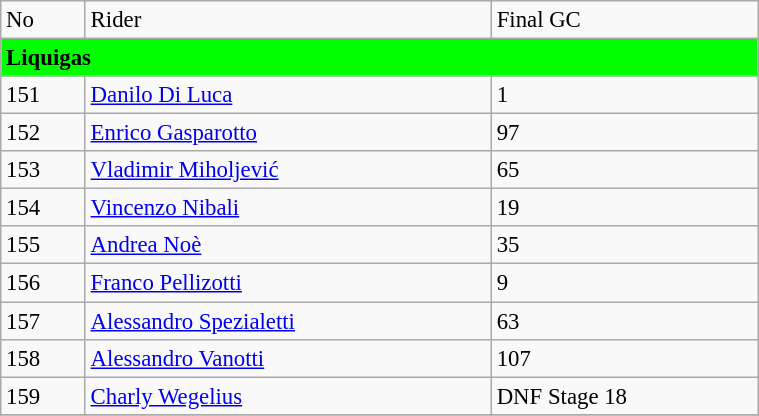<table class=wikitable style="font-size:95%" width="40%">
<tr>
<td>No</td>
<td>Rider</td>
<td>Final GC</td>
</tr>
<tr>
<td colspan=3 bgcolor="lime" style="text:blue"><strong>Liquigas</strong></td>
</tr>
<tr>
<td>151</td>
<td> <a href='#'>Danilo Di Luca</a></td>
<td>1</td>
</tr>
<tr>
<td>152</td>
<td> <a href='#'>Enrico Gasparotto</a></td>
<td>97</td>
</tr>
<tr>
<td>153</td>
<td> <a href='#'>Vladimir Miholjević</a></td>
<td>65</td>
</tr>
<tr>
<td>154</td>
<td> <a href='#'>Vincenzo Nibali</a></td>
<td>19</td>
</tr>
<tr>
<td>155</td>
<td> <a href='#'>Andrea Noè</a></td>
<td>35</td>
</tr>
<tr>
<td>156</td>
<td> <a href='#'>Franco Pellizotti</a></td>
<td>9</td>
</tr>
<tr>
<td>157</td>
<td> <a href='#'>Alessandro Spezialetti</a></td>
<td>63</td>
</tr>
<tr>
<td>158</td>
<td> <a href='#'>Alessandro Vanotti</a></td>
<td>107</td>
</tr>
<tr>
<td>159</td>
<td> <a href='#'>Charly Wegelius</a></td>
<td>DNF Stage 18</td>
</tr>
<tr>
</tr>
</table>
